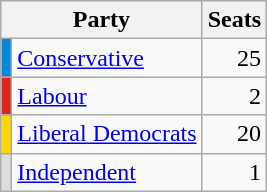<table class="wikitable">
<tr>
<th colspan=2>Party</th>
<th>Seats</th>
</tr>
<tr>
<th style="background-color: #0087DC"></th>
<td><a href='#'>Conservative</a></td>
<td align=right>25</td>
</tr>
<tr>
<th style="background-color: #DC241f"></th>
<td><a href='#'>Labour</a></td>
<td align=right>2</td>
</tr>
<tr>
<th style="background-color: #ffd700"></th>
<td><a href='#'>Liberal Democrats</a></td>
<td align=right>20</td>
</tr>
<tr>
<th style="background-color: #DDDDDD"></th>
<td><a href='#'>Independent</a></td>
<td align=right>1</td>
</tr>
</table>
